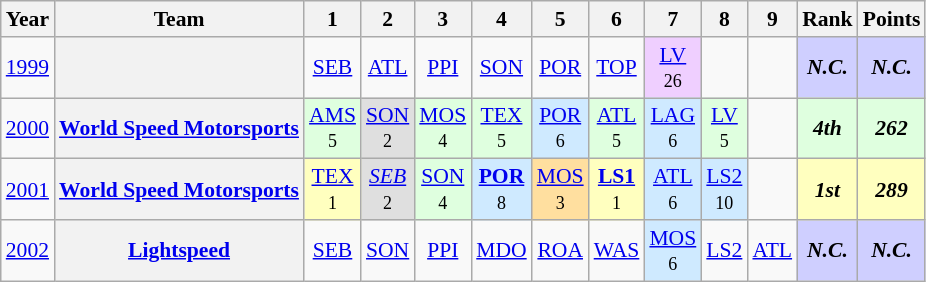<table class="wikitable" style="text-align:center; font-size:90%">
<tr>
<th>Year</th>
<th>Team</th>
<th>1</th>
<th>2</th>
<th>3</th>
<th>4</th>
<th>5</th>
<th>6</th>
<th>7</th>
<th>8</th>
<th>9</th>
<th>Rank</th>
<th>Points</th>
</tr>
<tr>
<td><a href='#'>1999</a></td>
<th></th>
<td><a href='#'>SEB</a></td>
<td><a href='#'>ATL</a></td>
<td><a href='#'>PPI</a></td>
<td><a href='#'>SON</a></td>
<td><a href='#'>POR</a></td>
<td><a href='#'>TOP</a></td>
<td style="background-color:#EFCFFF"><a href='#'>LV</a><br><small>26</small></td>
<td></td>
<td></td>
<td style="background-color:#CFCFFF"><strong><em>N.C.</em></strong></td>
<td style="background-color:#CFCFFF"><strong><em>N.C.</em></strong></td>
</tr>
<tr>
<td><a href='#'>2000</a></td>
<th><a href='#'>World Speed Motorsports</a></th>
<td style="background-color:#DFFFDF"><a href='#'>AMS</a><br><small>5</small></td>
<td style="background-color:#DFDFDF"><a href='#'>SON</a><br><small>2</small></td>
<td style="background-color:#DFFFDF"><a href='#'>MOS</a><br><small>4</small></td>
<td style="background-color:#DFFFDF"><a href='#'>TEX</a><br><small>5</small></td>
<td style="background-color:#CFEAFF"><a href='#'>POR</a><br><small>6</small></td>
<td style="background-color:#DFFFDF"><a href='#'>ATL</a><br><small>5</small></td>
<td style="background-color:#CFEAFF"><a href='#'>LAG</a><br><small>6</small></td>
<td style="background-color:#DFFFDF"><a href='#'>LV</a><br><small>5</small></td>
<td></td>
<td style="background-color:#DFFFDF"><strong><em>4th</em></strong></td>
<td style="background-color:#DFFFDF"><strong><em>262</em></strong></td>
</tr>
<tr>
<td><a href='#'>2001</a></td>
<th><a href='#'>World Speed Motorsports</a></th>
<td style="background-color:#FFFFBF"><a href='#'>TEX</a><br><small>1</small></td>
<td style="background-color:#DFDFDF"><em><a href='#'>SEB</a></em><br><small>2</small></td>
<td style="background-color:#DFFFDF"><a href='#'>SON</a><br><small>4</small></td>
<td style="background-color:#CFEAFF"><strong><a href='#'>POR</a></strong><br><small>8</small></td>
<td style="background-color:#FFDF9F"><a href='#'>MOS</a><br><small>3</small></td>
<td style="background-color:#FFFFBF"><strong><a href='#'>LS1</a></strong><br><small>1</small></td>
<td style="background-color:#CFEAFF"><a href='#'>ATL</a><br><small>6</small></td>
<td style="background-color:#CFEAFF"><a href='#'>LS2</a><br><small>10</small></td>
<td></td>
<td style="background-color:#FFFFBF"><strong><em>1st</em></strong></td>
<td style="background-color:#FFFFBF"><strong><em>289</em></strong></td>
</tr>
<tr>
<td><a href='#'>2002</a></td>
<th><a href='#'>Lightspeed</a></th>
<td><a href='#'>SEB</a></td>
<td><a href='#'>SON</a></td>
<td><a href='#'>PPI</a></td>
<td><a href='#'>MDO</a></td>
<td><a href='#'>ROA</a></td>
<td><a href='#'>WAS</a></td>
<td style="background-color:#CFEAFF"><a href='#'>MOS</a><br><small>6</small></td>
<td><a href='#'>LS2</a></td>
<td><a href='#'>ATL</a></td>
<td style="background-color:#CFCFFF"><strong><em>N.C.</em></strong></td>
<td style="background-color:#CFCFFF"><strong><em>N.C.</em></strong></td>
</tr>
</table>
